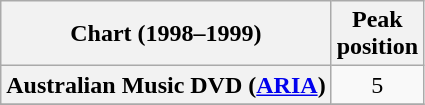<table class="wikitable sortable plainrowheaders" style="text-align:center">
<tr>
<th scope="col">Chart (1998–1999)</th>
<th scope="col">Peak<br>position</th>
</tr>
<tr>
<th scope="row">Australian Music DVD (<a href='#'>ARIA</a>)</th>
<td>5</td>
</tr>
<tr>
</tr>
</table>
